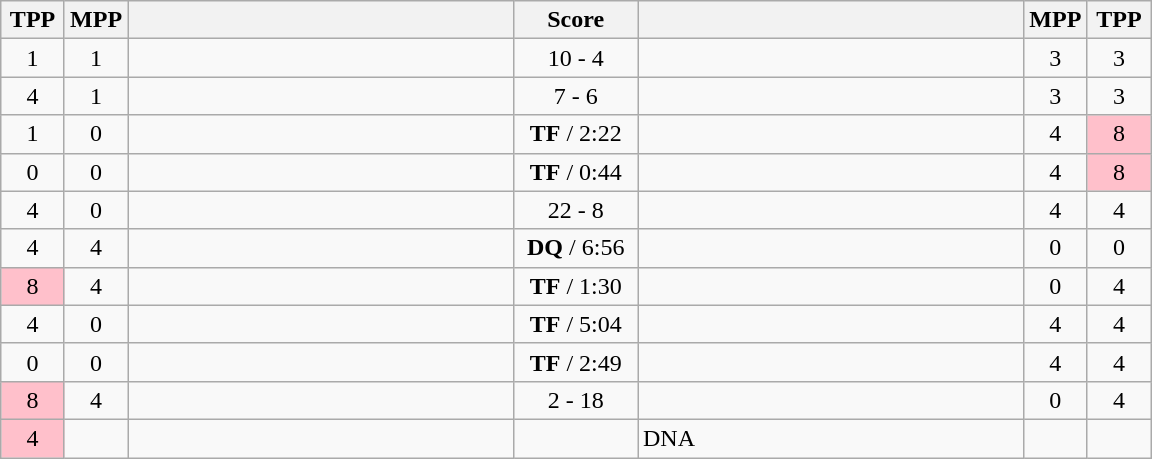<table class="wikitable" style="text-align: center;" |>
<tr>
<th width="35">TPP</th>
<th width="35">MPP</th>
<th width="250"></th>
<th width="75">Score</th>
<th width="250"></th>
<th width="35">MPP</th>
<th width="35">TPP</th>
</tr>
<tr>
<td>1</td>
<td>1</td>
<td style="text-align:left;"><strong></strong></td>
<td>10 - 4</td>
<td style="text-align:left;"></td>
<td>3</td>
<td>3</td>
</tr>
<tr>
<td>4</td>
<td>1</td>
<td style="text-align:left;"><strong></strong></td>
<td>7 - 6</td>
<td style="text-align:left;"></td>
<td>3</td>
<td>3</td>
</tr>
<tr>
<td>1</td>
<td>0</td>
<td style="text-align:left;"><strong></strong></td>
<td><strong>TF</strong> / 2:22</td>
<td style="text-align:left;"></td>
<td>4</td>
<td bgcolor=pink>8</td>
</tr>
<tr>
<td>0</td>
<td>0</td>
<td style="text-align:left;"><strong></strong></td>
<td><strong>TF</strong> / 0:44</td>
<td style="text-align:left;"></td>
<td>4</td>
<td bgcolor=pink>8</td>
</tr>
<tr>
<td>4</td>
<td>0</td>
<td style="text-align:left;"><strong></strong></td>
<td>22 - 8</td>
<td style="text-align:left;"></td>
<td>4</td>
<td>4</td>
</tr>
<tr>
<td>4</td>
<td>4</td>
<td style="text-align:left;"></td>
<td><strong>DQ</strong> / 6:56</td>
<td style="text-align:left;"><strong></strong></td>
<td>0</td>
<td>0</td>
</tr>
<tr>
<td bgcolor=pink>8</td>
<td>4</td>
<td style="text-align:left;"></td>
<td><strong>TF</strong> / 1:30</td>
<td style="text-align:left;"><strong></strong></td>
<td>0</td>
<td>4</td>
</tr>
<tr>
<td>4</td>
<td>0</td>
<td style="text-align:left;"><strong></strong></td>
<td><strong>TF</strong> / 5:04</td>
<td style="text-align:left;"></td>
<td>4</td>
<td>4</td>
</tr>
<tr>
<td>0</td>
<td>0</td>
<td style="text-align:left;"><strong></strong></td>
<td><strong>TF</strong> / 2:49</td>
<td style="text-align:left;"></td>
<td>4</td>
<td>4</td>
</tr>
<tr>
<td bgcolor=pink>8</td>
<td>4</td>
<td style="text-align:left;"></td>
<td>2 - 18</td>
<td style="text-align:left;"><strong></strong></td>
<td>0</td>
<td>4</td>
</tr>
<tr>
<td bgcolor=pink>4</td>
<td></td>
<td style="text-align:left;"></td>
<td></td>
<td style="text-align:left;">DNA</td>
<td></td>
<td></td>
</tr>
</table>
